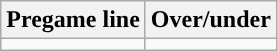<table class="wikitable">
<tr align="center">
<th>Pregame line</th>
<th>Over/under</th>
</tr>
<tr align="center">
<td></td>
<td></td>
</tr>
</table>
